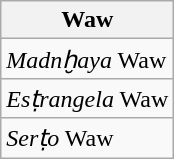<table class="wikitable">
<tr>
<th><strong>Waw</strong></th>
</tr>
<tr>
<td> <em>Madnḫaya</em> Waw</td>
</tr>
<tr>
<td> <em>Esṭrangela</em> Waw</td>
</tr>
<tr>
<td> <em>Serṭo</em> Waw</td>
</tr>
</table>
